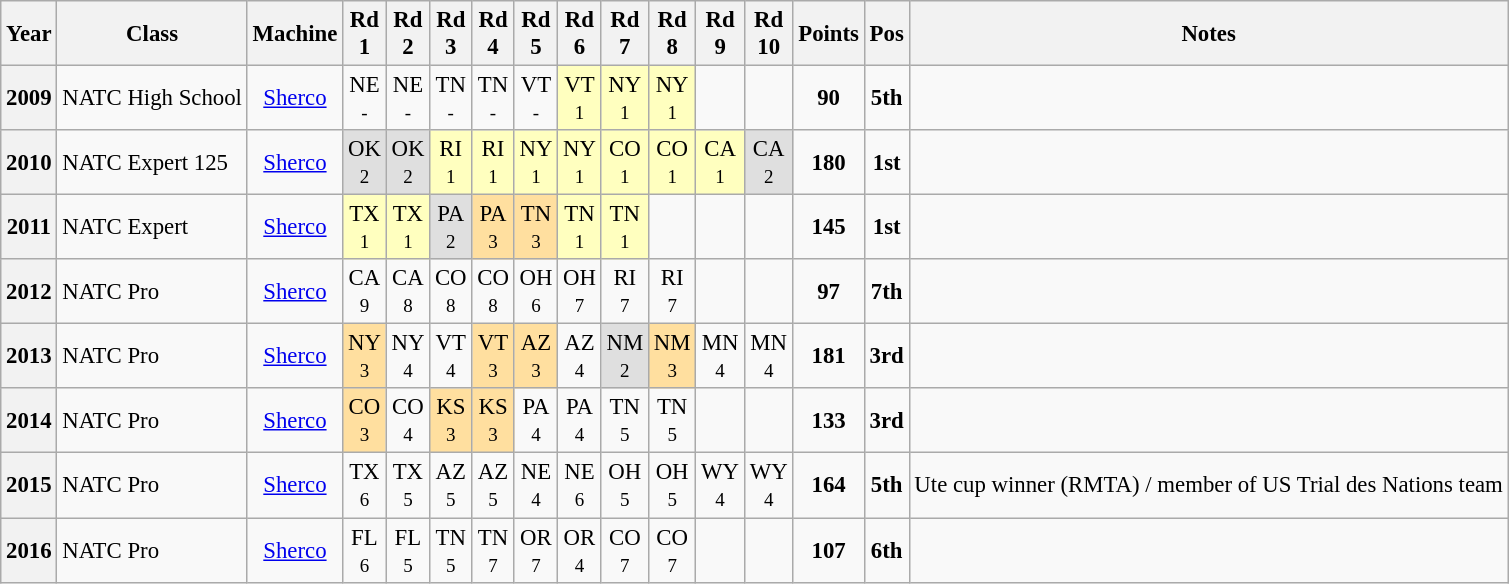<table class="wikitable" style="text-align:center; font-size:95%">
<tr valign="top">
<th valign="middle">Year</th>
<th valign="middle">Class</th>
<th valign="middle">Machine</th>
<th>Rd<br>1</th>
<th>Rd<br>2</th>
<th>Rd<br>3</th>
<th>Rd<br>4</th>
<th>Rd<br>5</th>
<th>Rd<br>6</th>
<th>Rd<br>7</th>
<th>Rd<br>8</th>
<th>Rd<br>9</th>
<th>Rd<br>10</th>
<th valign="middle">Points</th>
<th valign="middle">Pos</th>
<th valign="middle">Notes</th>
</tr>
<tr>
<th>2009</th>
<td align="left"> NATC High School</td>
<td><a href='#'>Sherco</a></td>
<td>NE<br><small>-</small></td>
<td>NE<br><small>-</small></td>
<td>TN<br><small>-</small></td>
<td>TN<br><small>-</small></td>
<td>VT<br><small>-</small></td>
<td style="background:#FFFFBF;">VT<br><small>1</small></td>
<td style="background:#FFFFBF;">NY<br><small>1</small></td>
<td style="background:#FFFFBF;">NY<br><small>1</small></td>
<td></td>
<td></td>
<td><strong>90</strong></td>
<td><strong>5th</strong></td>
<td></td>
</tr>
<tr>
<th>2010</th>
<td align="left"> NATC Expert 125</td>
<td><a href='#'>Sherco</a></td>
<td style="background:#DFDFDF;">OK<br><small>2</small></td>
<td style="background:#DFDFDF;">OK<br><small>2</small></td>
<td style="background:#FFFFBF;">RI<br><small>1</small></td>
<td style="background:#FFFFBF;">RI<br><small>1</small></td>
<td style="background:#FFFFBF;">NY<br><small>1</small></td>
<td style="background:#FFFFBF;">NY<br><small>1</small></td>
<td style="background:#FFFFBF;">CO<br><small>1</small></td>
<td style="background:#FFFFBF;">CO<br><small>1</small></td>
<td style="background:#FFFFBF;">CA<br><small>1</small></td>
<td style="background:#DFDFDF;">CA<br><small>2</small></td>
<td><strong>180</strong></td>
<td><strong>1st</strong></td>
<td></td>
</tr>
<tr>
<th>2011</th>
<td align="left"> NATC Expert</td>
<td><a href='#'>Sherco</a></td>
<td style="background:#FFFFBF;">TX<br><small>1</small></td>
<td style="background:#FFFFBF;">TX<br><small>1</small></td>
<td style="background:#DFDFDF;">PA<br><small>2</small></td>
<td style="background:#FFDF9F;">PA<br><small>3</small></td>
<td style="background:#FFDF9F;">TN<br><small>3</small></td>
<td style="background:#FFFFBF;">TN<br><small>1</small></td>
<td style="background:#FFFFBF;">TN<br><small>1</small></td>
<td></td>
<td></td>
<td></td>
<td><strong>145</strong></td>
<td><strong>1st</strong></td>
<td></td>
</tr>
<tr>
<th>2012</th>
<td align="left"> NATC Pro</td>
<td><a href='#'>Sherco</a></td>
<td>CA<br><small>9</small></td>
<td>CA<br><small>8</small></td>
<td>CO<br><small>8</small></td>
<td>CO<br><small>8</small></td>
<td>OH<br><small>6</small></td>
<td>OH<br><small>7</small></td>
<td>RI<br><small>7</small></td>
<td>RI<br><small>7</small></td>
<td></td>
<td></td>
<td><strong>97</strong></td>
<td><strong>7th</strong></td>
<td></td>
</tr>
<tr>
<th>2013</th>
<td align="left"> NATC Pro</td>
<td><a href='#'>Sherco</a></td>
<td style="background:#FFDF9F;">NY<br><small>3</small></td>
<td>NY<br><small>4</small></td>
<td>VT<br><small>4</small></td>
<td style="background:#FFDF9F;">VT<br><small>3</small></td>
<td style="background:#FFDF9F;">AZ<br><small>3</small></td>
<td>AZ<br><small>4</small></td>
<td style="background:#DFDFDF;">NM<br><small>2</small></td>
<td style="background:#FFDF9F;">NM<br><small>3</small></td>
<td>MN<br><small>4</small></td>
<td>MN<br><small>4</small></td>
<td><strong>181</strong></td>
<td><strong>3rd</strong></td>
<td></td>
</tr>
<tr>
<th>2014</th>
<td align="left"> NATC Pro</td>
<td><a href='#'>Sherco</a></td>
<td style="background:#FFDF9F;">CO<br><small>3</small></td>
<td>CO<br><small>4</small></td>
<td style="background:#FFDF9F;">KS<br><small>3</small></td>
<td style="background:#FFDF9F;">KS<br><small>3</small></td>
<td>PA<br><small>4</small></td>
<td>PA<br><small>4</small></td>
<td>TN<br><small>5</small></td>
<td>TN<br><small>5</small></td>
<td></td>
<td></td>
<td><strong>133</strong></td>
<td><strong>3rd</strong></td>
<td></td>
</tr>
<tr>
<th>2015</th>
<td align="left"> NATC Pro</td>
<td><a href='#'>Sherco</a></td>
<td>TX<br><small>6</small></td>
<td>TX<br><small>5</small></td>
<td>AZ<br><small>5</small></td>
<td>AZ<br><small>5</small></td>
<td>NE<br><small>4</small></td>
<td>NE<br><small>6</small></td>
<td>OH<br><small>5</small></td>
<td>OH<br><small>5</small></td>
<td>WY<br><small>4</small></td>
<td>WY<br><small>4</small></td>
<td><strong>164</strong></td>
<td><strong>5th</strong></td>
<td>Ute cup winner (RMTA) / member of US Trial des Nations team</td>
</tr>
<tr>
<th>2016</th>
<td align="left"> NATC Pro</td>
<td><a href='#'>Sherco</a></td>
<td>FL<br><small>6</small></td>
<td>FL<br><small>5</small></td>
<td>TN<br><small>5</small></td>
<td>TN<br><small>7</small></td>
<td>OR<br><small>7</small></td>
<td>OR<br><small>4</small></td>
<td>CO<br><small>7</small></td>
<td>CO<br><small>7</small></td>
<td></td>
<td></td>
<td><strong>107</strong></td>
<td><strong>6th</strong></td>
<td></td>
</tr>
</table>
